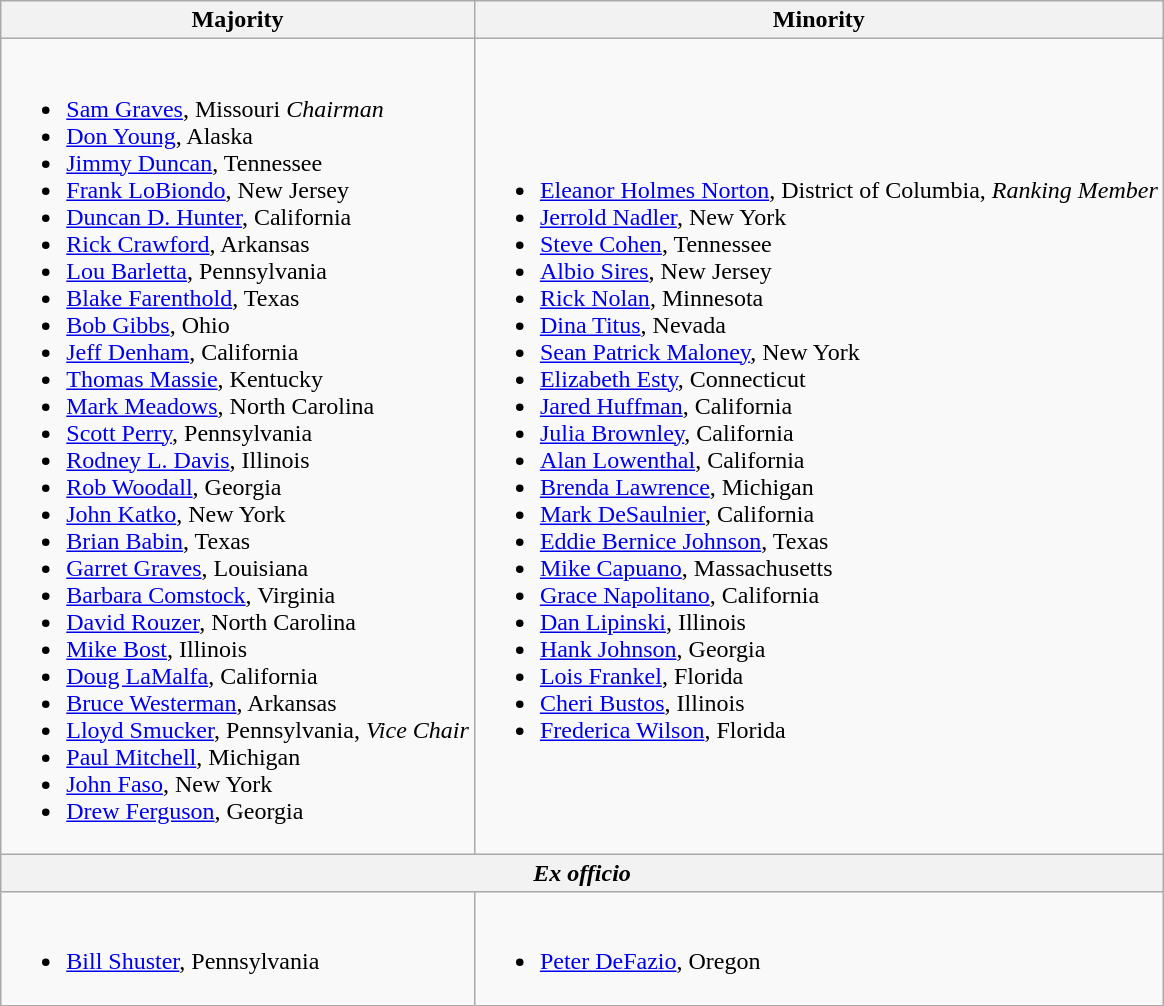<table class=wikitable>
<tr>
<th>Majority</th>
<th>Minority</th>
</tr>
<tr>
<td><br><ul><li><a href='#'>Sam Graves</a>, Missouri <em>Chairman</em></li><li><a href='#'>Don Young</a>, Alaska</li><li><a href='#'>Jimmy Duncan</a>, Tennessee</li><li><a href='#'>Frank LoBiondo</a>, New Jersey</li><li><a href='#'>Duncan D. Hunter</a>, California</li><li><a href='#'>Rick Crawford</a>, Arkansas</li><li><a href='#'>Lou Barletta</a>, Pennsylvania</li><li><a href='#'>Blake Farenthold</a>, Texas</li><li><a href='#'>Bob Gibbs</a>, Ohio</li><li><a href='#'>Jeff Denham</a>, California</li><li><a href='#'>Thomas Massie</a>, Kentucky</li><li><a href='#'>Mark Meadows</a>, North Carolina</li><li><a href='#'>Scott Perry</a>, Pennsylvania</li><li><a href='#'>Rodney L. Davis</a>, Illinois</li><li><a href='#'>Rob Woodall</a>, Georgia</li><li><a href='#'>John Katko</a>, New York</li><li><a href='#'>Brian Babin</a>, Texas</li><li><a href='#'>Garret Graves</a>, Louisiana</li><li><a href='#'>Barbara Comstock</a>, Virginia</li><li><a href='#'>David Rouzer</a>, North Carolina</li><li><a href='#'>Mike Bost</a>, Illinois</li><li><a href='#'>Doug LaMalfa</a>, California</li><li><a href='#'>Bruce Westerman</a>, Arkansas</li><li><a href='#'>Lloyd Smucker</a>, Pennsylvania, <em>Vice Chair</em></li><li><a href='#'>Paul Mitchell</a>, Michigan</li><li><a href='#'>John Faso</a>, New York</li><li><a href='#'>Drew Ferguson</a>, Georgia</li></ul></td>
<td><br><ul><li><a href='#'>Eleanor Holmes Norton</a>, District of Columbia, <em>Ranking Member</em></li><li><a href='#'>Jerrold Nadler</a>, New York</li><li><a href='#'>Steve Cohen</a>, Tennessee</li><li><a href='#'>Albio Sires</a>, New Jersey</li><li><a href='#'>Rick Nolan</a>, Minnesota</li><li><a href='#'>Dina Titus</a>, Nevada</li><li><a href='#'>Sean Patrick Maloney</a>, New York</li><li><a href='#'>Elizabeth Esty</a>, Connecticut</li><li><a href='#'>Jared Huffman</a>, California</li><li><a href='#'>Julia Brownley</a>, California</li><li><a href='#'>Alan Lowenthal</a>, California</li><li><a href='#'>Brenda Lawrence</a>, Michigan</li><li><a href='#'>Mark DeSaulnier</a>, California</li><li><a href='#'>Eddie Bernice Johnson</a>, Texas</li><li><a href='#'>Mike Capuano</a>, Massachusetts</li><li><a href='#'>Grace Napolitano</a>, California</li><li><a href='#'>Dan Lipinski</a>, Illinois</li><li><a href='#'>Hank Johnson</a>, Georgia</li><li><a href='#'>Lois Frankel</a>, Florida</li><li><a href='#'>Cheri Bustos</a>, Illinois</li><li><a href='#'>Frederica Wilson</a>, Florida</li></ul></td>
</tr>
<tr>
<th colspan=2><em>Ex officio</em></th>
</tr>
<tr>
<td><br><ul><li><a href='#'>Bill Shuster</a>, Pennsylvania</li></ul></td>
<td><br><ul><li><a href='#'>Peter DeFazio</a>, Oregon</li></ul></td>
</tr>
</table>
